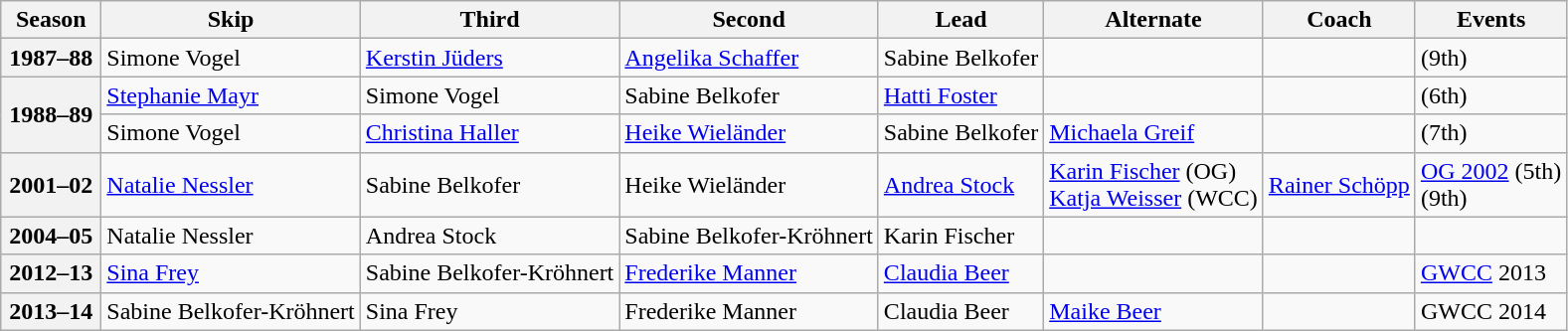<table class="wikitable">
<tr>
<th scope="col" width=60>Season</th>
<th scope="col">Skip</th>
<th scope="col">Third</th>
<th scope="col">Second</th>
<th scope="col">Lead</th>
<th scope="col">Alternate</th>
<th scope="col">Coach</th>
<th scope="col">Events</th>
</tr>
<tr>
<th scope="row">1987–88</th>
<td>Simone Vogel</td>
<td><a href='#'>Kerstin Jüders</a></td>
<td><a href='#'>Angelika Schaffer</a></td>
<td>Sabine Belkofer</td>
<td></td>
<td></td>
<td> (9th)</td>
</tr>
<tr>
<th scope="row" rowspan=2>1988–89</th>
<td><a href='#'>Stephanie Mayr</a></td>
<td>Simone Vogel</td>
<td>Sabine Belkofer</td>
<td><a href='#'>Hatti Foster</a></td>
<td></td>
<td></td>
<td> (6th)</td>
</tr>
<tr>
<td>Simone Vogel</td>
<td><a href='#'>Christina Haller</a></td>
<td><a href='#'>Heike Wieländer</a></td>
<td>Sabine Belkofer</td>
<td><a href='#'>Michaela Greif</a></td>
<td></td>
<td> (7th)</td>
</tr>
<tr>
<th scope="row">2001–02</th>
<td><a href='#'>Natalie Nessler</a></td>
<td>Sabine Belkofer</td>
<td>Heike Wieländer</td>
<td><a href='#'>Andrea Stock</a></td>
<td><a href='#'>Karin Fischer</a> (OG)<br><a href='#'>Katja Weisser</a> (WCC)</td>
<td><a href='#'>Rainer Schöpp</a></td>
<td><a href='#'>OG 2002</a> (5th)<br> (9th)</td>
</tr>
<tr>
<th scope="row">2004–05</th>
<td>Natalie Nessler</td>
<td>Andrea Stock</td>
<td>Sabine Belkofer-Kröhnert</td>
<td>Karin Fischer</td>
<td></td>
<td></td>
<td></td>
</tr>
<tr>
<th scope="row">2012–13</th>
<td><a href='#'>Sina Frey</a></td>
<td>Sabine Belkofer-Kröhnert</td>
<td><a href='#'>Frederike Manner</a></td>
<td><a href='#'>Claudia Beer</a></td>
<td></td>
<td></td>
<td><a href='#'>GWCC</a> 2013 </td>
</tr>
<tr>
<th scope="row">2013–14</th>
<td>Sabine Belkofer-Kröhnert</td>
<td>Sina Frey</td>
<td>Frederike Manner</td>
<td>Claudia Beer</td>
<td><a href='#'>Maike Beer</a></td>
<td></td>
<td>GWCC 2014 </td>
</tr>
</table>
